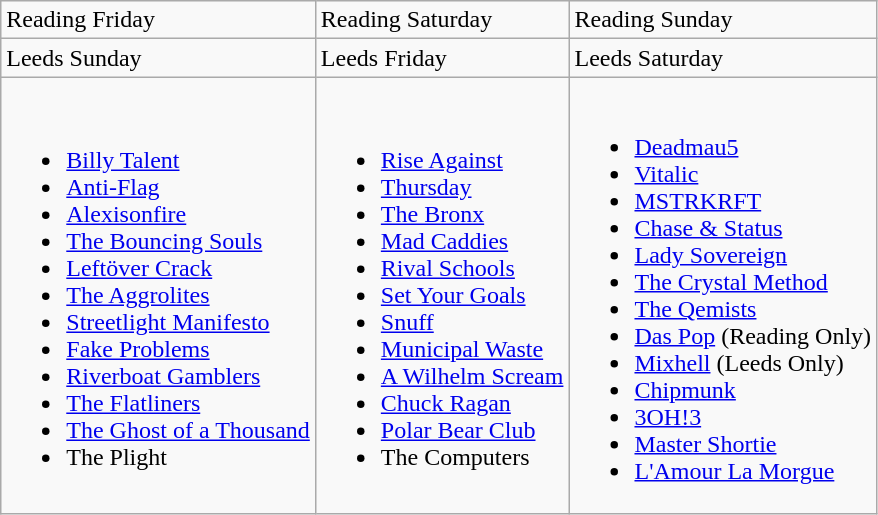<table class="wikitable">
<tr>
<td>Reading Friday</td>
<td>Reading Saturday</td>
<td>Reading Sunday</td>
</tr>
<tr>
<td>Leeds Sunday</td>
<td>Leeds Friday</td>
<td>Leeds Saturday</td>
</tr>
<tr>
<td><br><ul><li><a href='#'>Billy Talent</a></li><li><a href='#'>Anti-Flag</a></li><li><a href='#'>Alexisonfire</a></li><li><a href='#'>The Bouncing Souls</a></li><li><a href='#'>Leftöver Crack</a></li><li><a href='#'>The Aggrolites</a></li><li><a href='#'>Streetlight Manifesto</a></li><li><a href='#'>Fake Problems</a></li><li><a href='#'>Riverboat Gamblers</a></li><li><a href='#'>The Flatliners</a></li><li><a href='#'>The Ghost of a Thousand</a></li><li>The Plight</li></ul></td>
<td><br><ul><li><a href='#'>Rise Against</a></li><li><a href='#'>Thursday</a></li><li><a href='#'>The Bronx</a></li><li><a href='#'>Mad Caddies</a></li><li><a href='#'>Rival Schools</a></li><li><a href='#'>Set Your Goals</a></li><li><a href='#'>Snuff</a></li><li><a href='#'>Municipal Waste</a></li><li><a href='#'>A Wilhelm Scream</a></li><li><a href='#'>Chuck Ragan</a></li><li><a href='#'>Polar Bear Club</a></li><li>The Computers</li></ul></td>
<td><br><ul><li><a href='#'>Deadmau5</a></li><li><a href='#'>Vitalic</a></li><li><a href='#'>MSTRKRFT</a></li><li><a href='#'>Chase & Status</a></li><li><a href='#'>Lady Sovereign</a></li><li><a href='#'>The Crystal Method</a></li><li><a href='#'>The Qemists</a></li><li><a href='#'>Das Pop</a> (Reading Only)</li><li><a href='#'>Mixhell</a> (Leeds Only)</li><li><a href='#'>Chipmunk</a></li><li><a href='#'>3OH!3</a></li><li><a href='#'>Master Shortie</a></li><li><a href='#'>L'Amour La Morgue</a></li></ul></td>
</tr>
</table>
